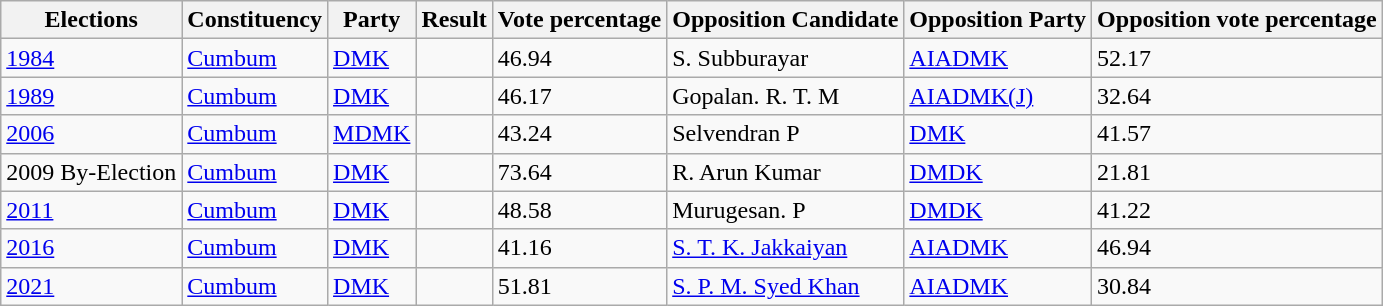<table class="wikitable sortable">
<tr>
<th>Elections</th>
<th>Constituency</th>
<th>Party</th>
<th>Result</th>
<th>Vote percentage</th>
<th>Opposition Candidate</th>
<th>Opposition Party</th>
<th>Opposition vote percentage</th>
</tr>
<tr>
<td><a href='#'>1984</a></td>
<td><a href='#'>Cumbum</a></td>
<td><a href='#'>DMK</a></td>
<td></td>
<td>46.94</td>
<td>S. Subburayar</td>
<td><a href='#'>AIADMK</a></td>
<td>52.17</td>
</tr>
<tr>
<td><a href='#'>1989</a></td>
<td><a href='#'>Cumbum</a></td>
<td><a href='#'>DMK</a></td>
<td></td>
<td>46.17</td>
<td>Gopalan. R. T. M</td>
<td><a href='#'>AIADMK(J)</a></td>
<td>32.64</td>
</tr>
<tr>
<td><a href='#'>2006</a></td>
<td><a href='#'>Cumbum</a></td>
<td><a href='#'>MDMK</a></td>
<td></td>
<td>43.24</td>
<td>Selvendran P</td>
<td><a href='#'>DMK</a></td>
<td>41.57</td>
</tr>
<tr>
<td>2009 By-Election</td>
<td><a href='#'>Cumbum</a></td>
<td><a href='#'>DMK</a></td>
<td></td>
<td>73.64</td>
<td>R. Arun Kumar</td>
<td><a href='#'>DMDK</a></td>
<td>21.81</td>
</tr>
<tr>
<td><a href='#'>2011</a></td>
<td><a href='#'>Cumbum</a></td>
<td><a href='#'>DMK</a></td>
<td></td>
<td>48.58</td>
<td>Murugesan. P</td>
<td><a href='#'>DMDK</a></td>
<td>41.22</td>
</tr>
<tr>
<td><a href='#'>2016</a></td>
<td><a href='#'>Cumbum</a></td>
<td><a href='#'>DMK</a></td>
<td></td>
<td>41.16</td>
<td><a href='#'>S. T. K. Jakkaiyan</a></td>
<td><a href='#'>AIADMK</a></td>
<td>46.94</td>
</tr>
<tr>
<td><a href='#'>2021</a></td>
<td><a href='#'>Cumbum</a></td>
<td><a href='#'>DMK</a></td>
<td></td>
<td>51.81</td>
<td><a href='#'>S. P. M. Syed Khan</a></td>
<td><a href='#'>AIADMK</a></td>
<td>30.84</td>
</tr>
</table>
